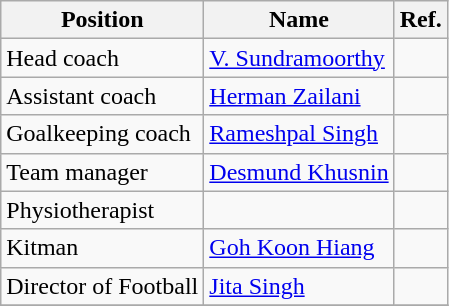<table class="wikitable">
<tr>
<th>Position</th>
<th>Name</th>
<th>Ref.</th>
</tr>
<tr>
<td>Head coach</td>
<td> <a href='#'>V. Sundramoorthy</a></td>
<td></td>
</tr>
<tr>
<td>Assistant coach</td>
<td> <a href='#'>Herman Zailani</a></td>
<td></td>
</tr>
<tr>
<td>Goalkeeping coach</td>
<td> <a href='#'>Rameshpal Singh</a></td>
<td></td>
</tr>
<tr>
<td>Team manager</td>
<td> <a href='#'>Desmund Khusnin</a></td>
<td></td>
</tr>
<tr>
<td>Physiotherapist</td>
<td></td>
<td></td>
</tr>
<tr>
<td>Kitman</td>
<td> <a href='#'>Goh Koon Hiang</a></td>
<td></td>
</tr>
<tr>
<td>Director of Football</td>
<td> <a href='#'>Jita Singh</a></td>
<td></td>
</tr>
<tr>
</tr>
</table>
